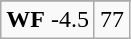<table class="wikitable">
<tr align="center">
</tr>
<tr align="center">
<td><strong>WF</strong> -4.5</td>
<td>77</td>
</tr>
</table>
